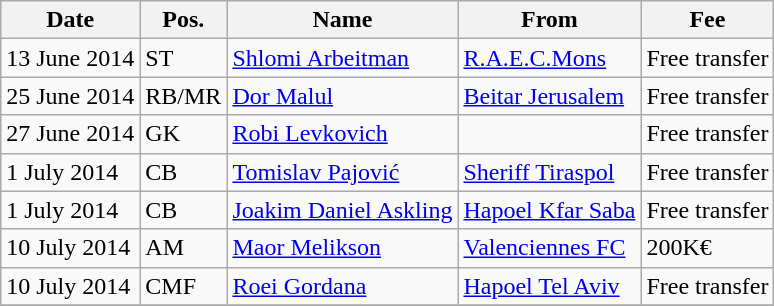<table class="wikitable">
<tr>
<th>Date</th>
<th>Pos.</th>
<th>Name</th>
<th>From</th>
<th>Fee</th>
</tr>
<tr>
<td>13 June 2014</td>
<td>ST</td>
<td> <a href='#'>Shlomi Arbeitman</a></td>
<td> <a href='#'>R.A.E.C.Mons</a></td>
<td>Free transfer</td>
</tr>
<tr>
<td>25 June 2014</td>
<td>RB/MR</td>
<td> <a href='#'>Dor Malul</a></td>
<td> <a href='#'>Beitar Jerusalem</a></td>
<td>Free transfer</td>
</tr>
<tr>
<td>27 June 2014</td>
<td>GK</td>
<td> <a href='#'>Robi Levkovich</a></td>
<td></td>
<td>Free transfer</td>
</tr>
<tr>
<td>1 July 2014</td>
<td>CB</td>
<td> <a href='#'>Tomislav Pajović</a></td>
<td> <a href='#'>Sheriff Tiraspol</a></td>
<td>Free transfer</td>
</tr>
<tr>
<td>1 July 2014</td>
<td>CB</td>
<td> <a href='#'>Joakim Daniel Askling</a></td>
<td> <a href='#'>Hapoel Kfar Saba</a></td>
<td>Free transfer</td>
</tr>
<tr>
<td>10 July 2014</td>
<td>AM</td>
<td> <a href='#'>Maor Melikson</a></td>
<td> <a href='#'>Valenciennes FC</a></td>
<td>200K€</td>
</tr>
<tr>
<td>10 July 2014</td>
<td>CMF</td>
<td> <a href='#'>Roei Gordana</a></td>
<td> <a href='#'>Hapoel Tel Aviv</a></td>
<td>Free transfer</td>
</tr>
<tr>
</tr>
</table>
